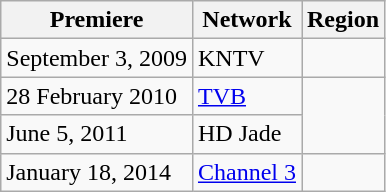<table class="wikitable">
<tr>
<th>Premiere</th>
<th>Network</th>
<th>Region</th>
</tr>
<tr>
<td>September 3, 2009</td>
<td>KNTV</td>
<td></td>
</tr>
<tr>
<td>28 February 2010</td>
<td><a href='#'>TVB</a></td>
<td rowspan="2"></td>
</tr>
<tr>
<td>June 5, 2011</td>
<td>HD Jade</td>
</tr>
<tr>
<td>January 18, 2014</td>
<td><a href='#'>Channel 3</a></td>
<td></td>
</tr>
</table>
